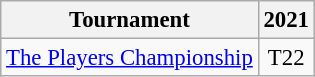<table class="wikitable" style="font-size:95%;text-align:center;">
<tr>
<th>Tournament</th>
<th>2021</th>
</tr>
<tr>
<td align=left><a href='#'>The Players Championship</a></td>
<td>T22</td>
</tr>
</table>
